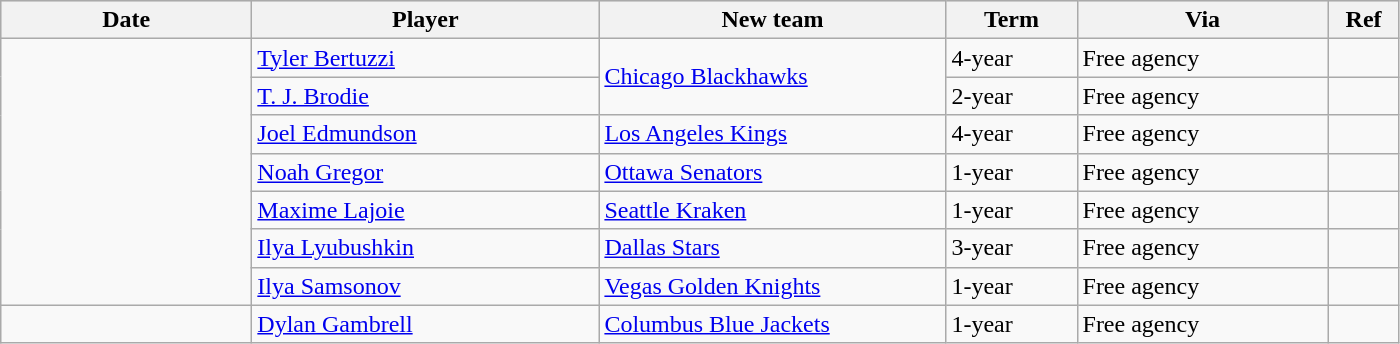<table class="wikitable">
<tr style="background:#ddd; text-align:center;">
<th style="width: 10em;">Date</th>
<th style="width: 14em;">Player</th>
<th style="width: 14em;">New team</th>
<th style="width: 5em;">Term</th>
<th style="width: 10em;">Via</th>
<th style="width: 2.5em;">Ref</th>
</tr>
<tr>
<td rowspan="7"></td>
<td><a href='#'>Tyler Bertuzzi</a></td>
<td rowspan=2><a href='#'>Chicago Blackhawks</a></td>
<td>4-year</td>
<td>Free agency</td>
<td></td>
</tr>
<tr>
<td><a href='#'>T. J. Brodie</a></td>
<td>2-year</td>
<td>Free agency</td>
<td></td>
</tr>
<tr>
<td><a href='#'>Joel Edmundson</a></td>
<td><a href='#'>Los Angeles Kings</a></td>
<td>4-year</td>
<td>Free agency</td>
<td></td>
</tr>
<tr>
<td><a href='#'>Noah Gregor</a></td>
<td><a href='#'>Ottawa Senators</a></td>
<td>1-year</td>
<td>Free agency</td>
<td></td>
</tr>
<tr>
<td><a href='#'>Maxime Lajoie</a></td>
<td><a href='#'>Seattle Kraken</a></td>
<td>1-year</td>
<td>Free agency</td>
<td></td>
</tr>
<tr>
<td><a href='#'>Ilya Lyubushkin</a></td>
<td><a href='#'>Dallas Stars</a></td>
<td>3-year</td>
<td>Free agency</td>
<td></td>
</tr>
<tr>
<td><a href='#'>Ilya Samsonov</a></td>
<td><a href='#'>Vegas Golden Knights</a></td>
<td>1-year</td>
<td>Free agency</td>
<td></td>
</tr>
<tr>
<td></td>
<td><a href='#'>Dylan Gambrell</a></td>
<td><a href='#'>Columbus Blue Jackets</a></td>
<td>1-year</td>
<td>Free agency</td>
<td></td>
</tr>
</table>
